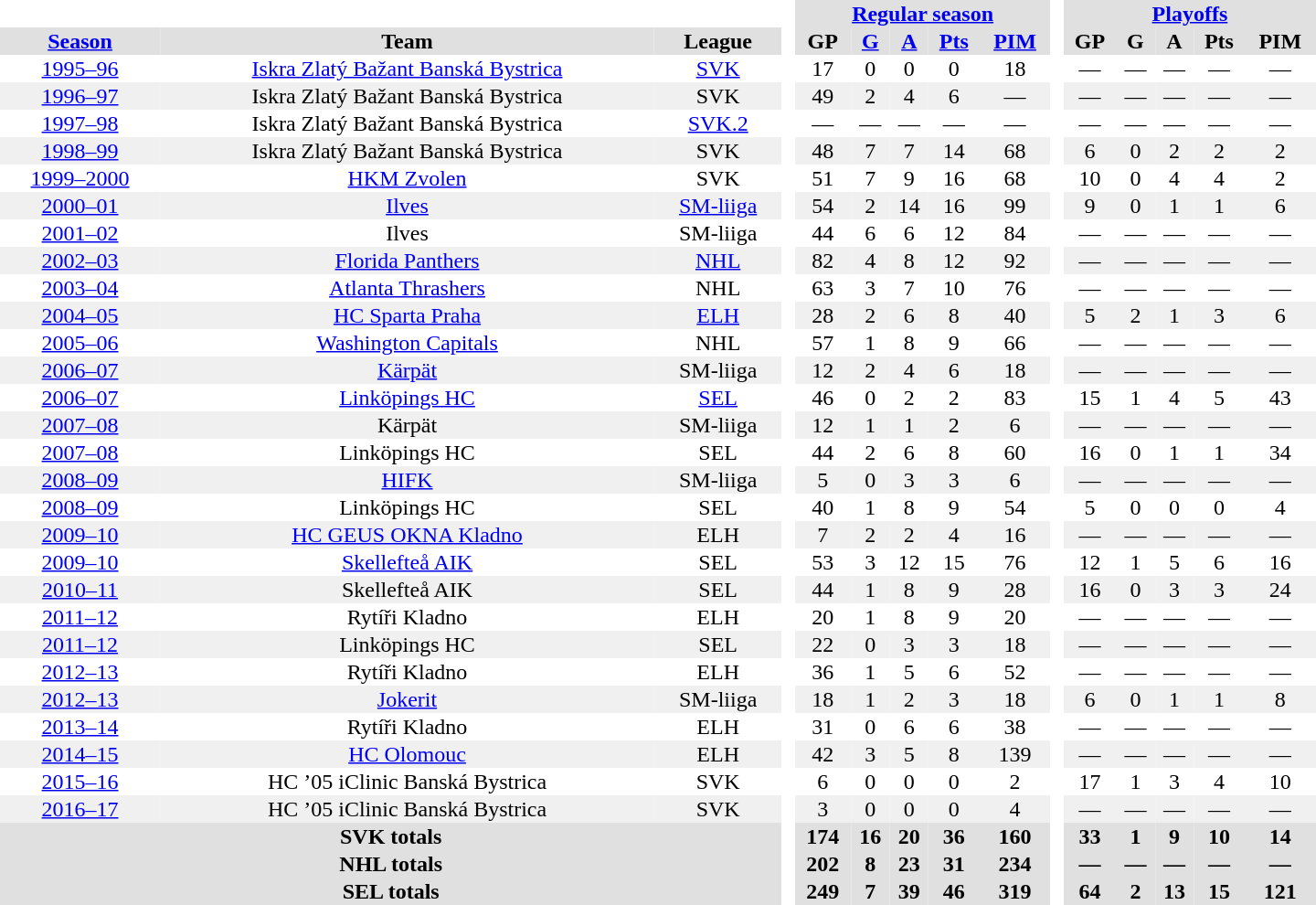<table border="0" cellpadding="1" cellspacing="0" style="text-align:center; width:60em">
<tr bgcolor="#e0e0e0">
<th colspan="3" bgcolor="#ffffff"> </th>
<th rowspan="99" bgcolor="#ffffff"> </th>
<th colspan="5"><a href='#'>Regular season</a></th>
<th rowspan="99" bgcolor="#ffffff"> </th>
<th colspan="5"><a href='#'>Playoffs</a></th>
</tr>
<tr bgcolor="#e0e0e0">
<th><a href='#'>Season</a></th>
<th>Team</th>
<th>League</th>
<th>GP</th>
<th><a href='#'>G</a></th>
<th><a href='#'>A</a></th>
<th><a href='#'>Pts</a></th>
<th><a href='#'>PIM</a></th>
<th>GP</th>
<th>G</th>
<th>A</th>
<th>Pts</th>
<th>PIM</th>
</tr>
<tr>
<td><a href='#'>1995–96</a></td>
<td><a href='#'>Iskra Zlatý Bažant Banská Bystrica</a></td>
<td><a href='#'>SVK</a></td>
<td>17</td>
<td>0</td>
<td>0</td>
<td>0</td>
<td>18</td>
<td>—</td>
<td>—</td>
<td>—</td>
<td>—</td>
<td>—</td>
</tr>
<tr bgcolor="#f0f0f0">
<td><a href='#'>1996–97</a></td>
<td>Iskra Zlatý Bažant Banská Bystrica</td>
<td>SVK</td>
<td>49</td>
<td>2</td>
<td>4</td>
<td>6</td>
<td>—</td>
<td>—</td>
<td>—</td>
<td>—</td>
<td>—</td>
<td>—</td>
</tr>
<tr>
<td><a href='#'>1997–98</a></td>
<td>Iskra Zlatý Bažant Banská Bystrica</td>
<td><a href='#'>SVK.2</a></td>
<td>—</td>
<td>—</td>
<td>—</td>
<td>—</td>
<td>—</td>
<td>—</td>
<td>—</td>
<td>—</td>
<td>—</td>
<td>—</td>
</tr>
<tr bgcolor="#f0f0f0">
<td><a href='#'>1998–99</a></td>
<td>Iskra Zlatý Bažant Banská Bystrica</td>
<td>SVK</td>
<td>48</td>
<td>7</td>
<td>7</td>
<td>14</td>
<td>68</td>
<td>6</td>
<td>0</td>
<td>2</td>
<td>2</td>
<td>2</td>
</tr>
<tr>
<td><a href='#'>1999–2000</a></td>
<td><a href='#'>HKM Zvolen</a></td>
<td>SVK</td>
<td>51</td>
<td>7</td>
<td>9</td>
<td>16</td>
<td>68</td>
<td>10</td>
<td>0</td>
<td>4</td>
<td>4</td>
<td>2</td>
</tr>
<tr bgcolor="#f0f0f0">
<td><a href='#'>2000–01</a></td>
<td><a href='#'>Ilves</a></td>
<td><a href='#'>SM-liiga</a></td>
<td>54</td>
<td>2</td>
<td>14</td>
<td>16</td>
<td>99</td>
<td>9</td>
<td>0</td>
<td>1</td>
<td>1</td>
<td>6</td>
</tr>
<tr>
<td><a href='#'>2001–02</a></td>
<td>Ilves</td>
<td>SM-liiga</td>
<td>44</td>
<td>6</td>
<td>6</td>
<td>12</td>
<td>84</td>
<td>—</td>
<td>—</td>
<td>—</td>
<td>—</td>
<td>—</td>
</tr>
<tr bgcolor="#f0f0f0">
<td><a href='#'>2002–03</a></td>
<td><a href='#'>Florida Panthers</a></td>
<td><a href='#'>NHL</a></td>
<td>82</td>
<td>4</td>
<td>8</td>
<td>12</td>
<td>92</td>
<td>—</td>
<td>—</td>
<td>—</td>
<td>—</td>
<td>—</td>
</tr>
<tr>
<td><a href='#'>2003–04</a></td>
<td><a href='#'>Atlanta Thrashers</a></td>
<td>NHL</td>
<td>63</td>
<td>3</td>
<td>7</td>
<td>10</td>
<td>76</td>
<td>—</td>
<td>—</td>
<td>—</td>
<td>—</td>
<td>—</td>
</tr>
<tr bgcolor="#f0f0f0">
<td><a href='#'>2004–05</a></td>
<td><a href='#'>HC Sparta Praha</a></td>
<td><a href='#'>ELH</a></td>
<td>28</td>
<td>2</td>
<td>6</td>
<td>8</td>
<td>40</td>
<td>5</td>
<td>2</td>
<td>1</td>
<td>3</td>
<td>6</td>
</tr>
<tr>
<td><a href='#'>2005–06</a></td>
<td><a href='#'>Washington Capitals</a></td>
<td>NHL</td>
<td>57</td>
<td>1</td>
<td>8</td>
<td>9</td>
<td>66</td>
<td>—</td>
<td>—</td>
<td>—</td>
<td>—</td>
<td>—</td>
</tr>
<tr bgcolor="#f0f0f0">
<td><a href='#'>2006–07</a></td>
<td><a href='#'>Kärpät</a></td>
<td>SM-liiga</td>
<td>12</td>
<td>2</td>
<td>4</td>
<td>6</td>
<td>18</td>
<td>—</td>
<td>—</td>
<td>—</td>
<td>—</td>
<td>—</td>
</tr>
<tr>
<td><a href='#'>2006–07</a></td>
<td><a href='#'>Linköpings HC</a></td>
<td><a href='#'>SEL</a></td>
<td>46</td>
<td>0</td>
<td>2</td>
<td>2</td>
<td>83</td>
<td>15</td>
<td>1</td>
<td>4</td>
<td>5</td>
<td>43</td>
</tr>
<tr bgcolor="#f0f0f0">
<td><a href='#'>2007–08</a></td>
<td>Kärpät</td>
<td>SM-liiga</td>
<td>12</td>
<td>1</td>
<td>1</td>
<td>2</td>
<td>6</td>
<td>—</td>
<td>—</td>
<td>—</td>
<td>—</td>
<td>—</td>
</tr>
<tr>
<td><a href='#'>2007–08</a></td>
<td>Linköpings HC</td>
<td>SEL</td>
<td>44</td>
<td>2</td>
<td>6</td>
<td>8</td>
<td>60</td>
<td>16</td>
<td>0</td>
<td>1</td>
<td>1</td>
<td>34</td>
</tr>
<tr bgcolor="#f0f0f0">
<td><a href='#'>2008–09</a></td>
<td><a href='#'>HIFK</a></td>
<td>SM-liiga</td>
<td>5</td>
<td>0</td>
<td>3</td>
<td>3</td>
<td>6</td>
<td>—</td>
<td>—</td>
<td>—</td>
<td>—</td>
<td>—</td>
</tr>
<tr>
<td><a href='#'>2008–09</a></td>
<td>Linköpings HC</td>
<td>SEL</td>
<td>40</td>
<td>1</td>
<td>8</td>
<td>9</td>
<td>54</td>
<td>5</td>
<td>0</td>
<td>0</td>
<td>0</td>
<td>4</td>
</tr>
<tr bgcolor="#f0f0f0">
<td><a href='#'>2009–10</a></td>
<td><a href='#'>HC GEUS OKNA Kladno</a></td>
<td>ELH</td>
<td>7</td>
<td>2</td>
<td>2</td>
<td>4</td>
<td>16</td>
<td>—</td>
<td>—</td>
<td>—</td>
<td>—</td>
<td>—</td>
</tr>
<tr>
<td><a href='#'>2009–10</a></td>
<td><a href='#'>Skellefteå AIK</a></td>
<td>SEL</td>
<td>53</td>
<td>3</td>
<td>12</td>
<td>15</td>
<td>76</td>
<td>12</td>
<td>1</td>
<td>5</td>
<td>6</td>
<td>16</td>
</tr>
<tr bgcolor="#f0f0f0">
<td><a href='#'>2010–11</a></td>
<td>Skellefteå AIK</td>
<td>SEL</td>
<td>44</td>
<td>1</td>
<td>8</td>
<td>9</td>
<td>28</td>
<td>16</td>
<td>0</td>
<td>3</td>
<td>3</td>
<td>24</td>
</tr>
<tr>
<td><a href='#'>2011–12</a></td>
<td>Rytíři Kladno</td>
<td>ELH</td>
<td>20</td>
<td>1</td>
<td>8</td>
<td>9</td>
<td>20</td>
<td>—</td>
<td>—</td>
<td>—</td>
<td>—</td>
<td>—</td>
</tr>
<tr bgcolor="#f0f0f0">
<td><a href='#'>2011–12</a></td>
<td>Linköpings HC</td>
<td>SEL</td>
<td>22</td>
<td>0</td>
<td>3</td>
<td>3</td>
<td>18</td>
<td>—</td>
<td>—</td>
<td>—</td>
<td>—</td>
<td>—</td>
</tr>
<tr>
<td><a href='#'>2012–13</a></td>
<td>Rytíři Kladno</td>
<td>ELH</td>
<td>36</td>
<td>1</td>
<td>5</td>
<td>6</td>
<td>52</td>
<td>—</td>
<td>—</td>
<td>—</td>
<td>—</td>
<td>—</td>
</tr>
<tr bgcolor="#f0f0f0">
<td><a href='#'>2012–13</a></td>
<td><a href='#'>Jokerit</a></td>
<td>SM-liiga</td>
<td>18</td>
<td>1</td>
<td>2</td>
<td>3</td>
<td>18</td>
<td>6</td>
<td>0</td>
<td>1</td>
<td>1</td>
<td>8</td>
</tr>
<tr>
<td><a href='#'>2013–14</a></td>
<td>Rytíři Kladno</td>
<td>ELH</td>
<td>31</td>
<td>0</td>
<td>6</td>
<td>6</td>
<td>38</td>
<td>—</td>
<td>—</td>
<td>—</td>
<td>—</td>
<td>—</td>
</tr>
<tr bgcolor="#f0f0f0">
<td><a href='#'>2014–15</a></td>
<td><a href='#'>HC Olomouc</a></td>
<td>ELH</td>
<td>42</td>
<td>3</td>
<td>5</td>
<td>8</td>
<td>139</td>
<td>—</td>
<td>—</td>
<td>—</td>
<td>—</td>
<td>—</td>
</tr>
<tr>
<td><a href='#'>2015–16</a></td>
<td>HC ’05 iClinic Banská Bystrica</td>
<td>SVK</td>
<td>6</td>
<td>0</td>
<td>0</td>
<td>0</td>
<td>2</td>
<td>17</td>
<td>1</td>
<td>3</td>
<td>4</td>
<td>10</td>
</tr>
<tr bgcolor="#f0f0f0">
<td><a href='#'>2016–17</a></td>
<td>HC ’05 iClinic Banská Bystrica</td>
<td>SVK</td>
<td>3</td>
<td>0</td>
<td>0</td>
<td>0</td>
<td>4</td>
<td>—</td>
<td>—</td>
<td>—</td>
<td>—</td>
<td>—</td>
</tr>
<tr bgcolor="#e0e0e0">
<th colspan="3">SVK totals</th>
<th>174</th>
<th>16</th>
<th>20</th>
<th>36</th>
<th>160</th>
<th>33</th>
<th>1</th>
<th>9</th>
<th>10</th>
<th>14</th>
</tr>
<tr bgcolor="#e0e0e0">
<th colspan="3">NHL totals</th>
<th>202</th>
<th>8</th>
<th>23</th>
<th>31</th>
<th>234</th>
<th>—</th>
<th>—</th>
<th>—</th>
<th>—</th>
<th>—</th>
</tr>
<tr bgcolor="#e0e0e0">
<th colspan="3">SEL totals</th>
<th>249</th>
<th>7</th>
<th>39</th>
<th>46</th>
<th>319</th>
<th>64</th>
<th>2</th>
<th>13</th>
<th>15</th>
<th>121</th>
</tr>
</table>
